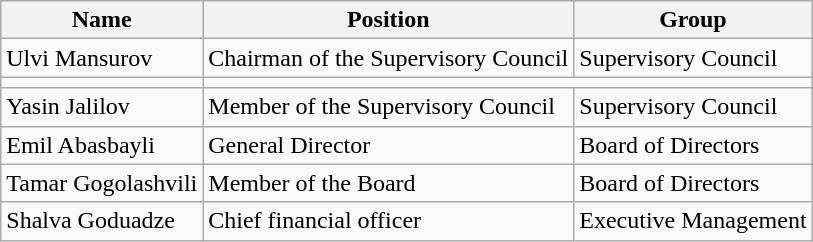<table class="wikitable sortable">
<tr>
<th>Name</th>
<th>Position</th>
<th>Group</th>
</tr>
<tr>
<td>Ulvi Mansurov</td>
<td>Chairman of the Supervisory Council</td>
<td>Supervisory Council</td>
</tr>
<tr>
<td></td>
</tr>
<tr>
<td>Yasin Jalilov</td>
<td>Member of the Supervisory Council</td>
<td>Supervisory Council</td>
</tr>
<tr>
<td>Emil Abasbayli</td>
<td>General Director</td>
<td>Board of Directors</td>
</tr>
<tr>
<td>Tamar Gogolashvili</td>
<td>Member of the Board</td>
<td>Board of Directors</td>
</tr>
<tr>
<td>Shalva Goduadze</td>
<td>Chief financial officer</td>
<td>Executive Management</td>
</tr>
</table>
